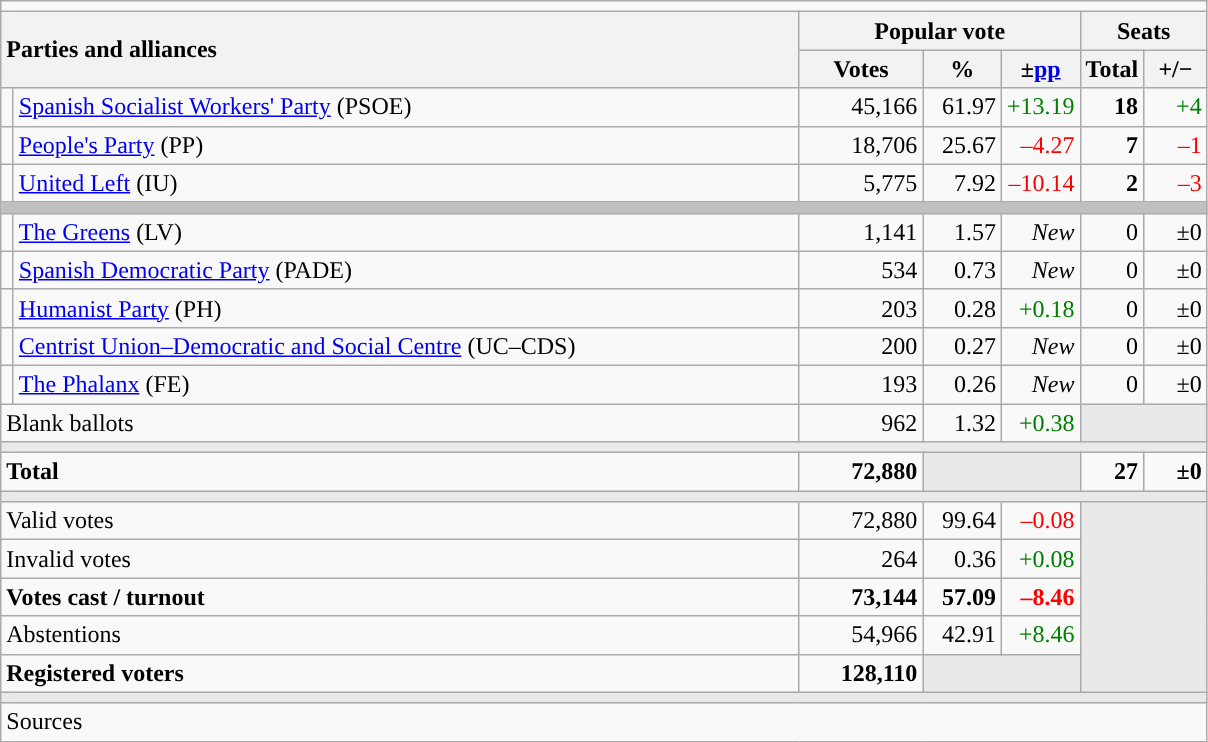<table class="wikitable" style="text-align:right;">
<tr>
<td colspan="7"></td>
</tr>
<tr>
<th style="text-align:left;" rowspan="2" colspan="2" width="525">Parties and alliances</th>
<th colspan="3">Popular vote</th>
<th colspan="2">Seats</th>
</tr>
<tr>
<th width="75">Votes</th>
<th width="45">%</th>
<th width="45">±<a href='#'>pp</a></th>
<th width="35">Total</th>
<th width="35">+/−</th>
</tr>
<tr>
<td width="1" style="color:inherit;background:"></td>
<td align="left"><a href='#'>Spanish Socialist Workers' Party</a> (PSOE)</td>
<td>45,166</td>
<td>61.97</td>
<td style="color:green;">+13.19</td>
<td><strong>18</strong></td>
<td style="color:green;">+4</td>
</tr>
<tr>
<td style="color:inherit;background:"></td>
<td align="left"><a href='#'>People's Party</a> (PP)</td>
<td>18,706</td>
<td>25.67</td>
<td style="color:red;">–4.27</td>
<td><strong>7</strong></td>
<td style="color:red;">–1</td>
</tr>
<tr>
<td style="color:inherit;background:"></td>
<td align="left"><a href='#'>United Left</a> (IU)</td>
<td>5,775</td>
<td>7.92</td>
<td style="color:red;">–10.14</td>
<td><strong>2</strong></td>
<td style="color:red;">–3</td>
</tr>
<tr>
<td colspan="7" bgcolor="#C0C0C0"></td>
</tr>
<tr>
<td style="color:inherit;background:"></td>
<td align="left"><a href='#'>The Greens</a> (LV)</td>
<td>1,141</td>
<td>1.57</td>
<td><em>New</em></td>
<td>0</td>
<td>±0</td>
</tr>
<tr>
<td style="color:inherit;background:"></td>
<td align="left"><a href='#'>Spanish Democratic Party</a> (PADE)</td>
<td>534</td>
<td>0.73</td>
<td><em>New</em></td>
<td>0</td>
<td>±0</td>
</tr>
<tr>
<td style="color:inherit;background:"></td>
<td align="left"><a href='#'>Humanist Party</a> (PH)</td>
<td>203</td>
<td>0.28</td>
<td style="color:green;">+0.18</td>
<td>0</td>
<td>±0</td>
</tr>
<tr>
<td style="color:inherit;background:"></td>
<td align="left"><a href='#'>Centrist Union–Democratic and Social Centre</a> (UC–CDS)</td>
<td>200</td>
<td>0.27</td>
<td><em>New</em></td>
<td>0</td>
<td>±0</td>
</tr>
<tr>
<td style="color:inherit;background:"></td>
<td align="left"><a href='#'>The Phalanx</a> (FE)</td>
<td>193</td>
<td>0.26</td>
<td><em>New</em></td>
<td>0</td>
<td>±0</td>
</tr>
<tr>
<td align="left" colspan="2">Blank ballots</td>
<td>962</td>
<td>1.32</td>
<td style="color:green;">+0.38</td>
<td bgcolor="#E9E9E9" colspan="2"></td>
</tr>
<tr>
<td colspan="7" bgcolor="#E9E9E9"></td>
</tr>
<tr style="font-weight:bold;">
<td align="left" colspan="2">Total</td>
<td>72,880</td>
<td bgcolor="#E9E9E9" colspan="2"></td>
<td>27</td>
<td>±0</td>
</tr>
<tr>
<td colspan="7" bgcolor="#E9E9E9"></td>
</tr>
<tr>
<td align="left" colspan="2">Valid votes</td>
<td>72,880</td>
<td>99.64</td>
<td style="color:red;">–0.08</td>
<td bgcolor="#E9E9E9" colspan="2" rowspan="5"></td>
</tr>
<tr>
<td align="left" colspan="2">Invalid votes</td>
<td>264</td>
<td>0.36</td>
<td style="color:green;">+0.08</td>
</tr>
<tr style="font-weight:bold;">
<td align="left" colspan="2">Votes cast / turnout</td>
<td>73,144</td>
<td>57.09</td>
<td style="color:red;">–8.46</td>
</tr>
<tr>
<td align="left" colspan="2">Abstentions</td>
<td>54,966</td>
<td>42.91</td>
<td style="color:green;">+8.46</td>
</tr>
<tr style="font-weight:bold;">
<td align="left" colspan="2">Registered voters</td>
<td>128,110</td>
<td bgcolor="#E9E9E9" colspan="2"></td>
</tr>
<tr>
<td colspan="7" bgcolor="#E9E9E9"></td>
</tr>
<tr>
<td align="left" colspan="7">Sources</td>
</tr>
</table>
